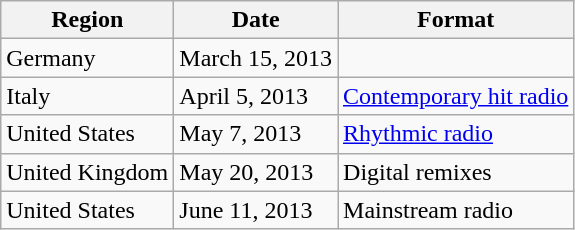<table class=wikitable>
<tr>
<th>Region</th>
<th>Date</th>
<th>Format</th>
</tr>
<tr>
<td>Germany</td>
<td>March 15, 2013</td>
<td></td>
</tr>
<tr>
<td>Italy</td>
<td>April 5, 2013</td>
<td><a href='#'>Contemporary hit radio</a></td>
</tr>
<tr>
<td>United States</td>
<td>May 7, 2013</td>
<td><a href='#'>Rhythmic radio</a></td>
</tr>
<tr>
<td>United Kingdom</td>
<td>May 20, 2013</td>
<td>Digital remixes</td>
</tr>
<tr>
<td>United States</td>
<td>June 11, 2013</td>
<td>Mainstream radio</td>
</tr>
</table>
